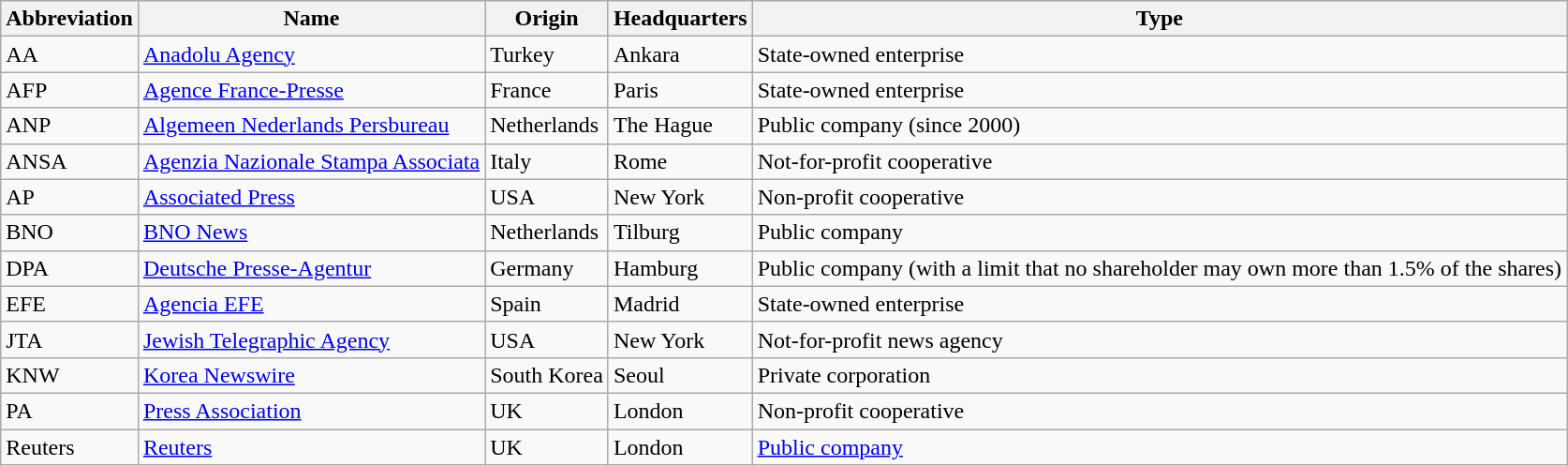<table class="wikitable sortable">
<tr>
<th>Abbreviation</th>
<th>Name</th>
<th>Origin</th>
<th>Headquarters</th>
<th>Type</th>
</tr>
<tr>
<td>AA</td>
<td><a href='#'>Anadolu Agency</a></td>
<td>Turkey</td>
<td>Ankara</td>
<td>State-owned enterprise</td>
</tr>
<tr>
<td>AFP</td>
<td><a href='#'>Agence France-Presse</a></td>
<td>France</td>
<td>Paris</td>
<td>State-owned enterprise</td>
</tr>
<tr>
<td>ANP</td>
<td><a href='#'>Algemeen Nederlands Persbureau</a></td>
<td>Netherlands</td>
<td>The Hague</td>
<td>Public company (since 2000)</td>
</tr>
<tr>
<td>ANSA</td>
<td><a href='#'>Agenzia Nazionale Stampa Associata</a></td>
<td>Italy</td>
<td>Rome</td>
<td>Not-for-profit cooperative</td>
</tr>
<tr>
<td>AP</td>
<td><a href='#'>Associated Press</a></td>
<td>USA</td>
<td>New York</td>
<td>Non-profit cooperative</td>
</tr>
<tr>
<td>BNO</td>
<td><a href='#'>BNO News</a></td>
<td>Netherlands</td>
<td>Tilburg</td>
<td>Public company</td>
</tr>
<tr>
<td>DPA</td>
<td><a href='#'>Deutsche Presse-Agentur</a></td>
<td>Germany</td>
<td>Hamburg</td>
<td>Public company (with a limit that no shareholder may own more than 1.5% of the shares)</td>
</tr>
<tr>
<td>EFE</td>
<td><a href='#'>Agencia EFE</a></td>
<td>Spain</td>
<td>Madrid</td>
<td>State-owned enterprise</td>
</tr>
<tr>
<td>JTA</td>
<td><a href='#'>Jewish Telegraphic Agency</a></td>
<td>USA</td>
<td>New York</td>
<td>Not-for-profit news agency</td>
</tr>
<tr>
<td>KNW</td>
<td><a href='#'>Korea Newswire</a></td>
<td>South Korea</td>
<td>Seoul</td>
<td>Private corporation</td>
</tr>
<tr>
<td>PA</td>
<td><a href='#'>Press Association</a></td>
<td>UK</td>
<td>London</td>
<td>Non-profit cooperative</td>
</tr>
<tr>
<td>Reuters</td>
<td><a href='#'>Reuters</a></td>
<td>UK</td>
<td>London</td>
<td><a href='#'>Public company</a></td>
</tr>
</table>
